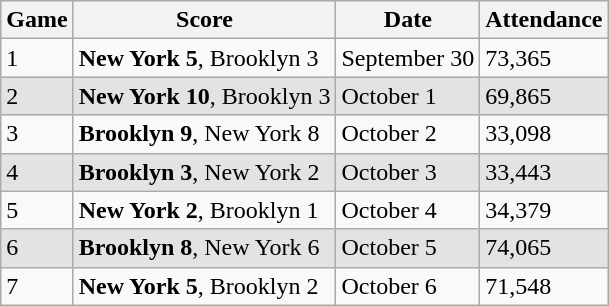<table class="wikitable" border="0">
<tr style="background: #e3e3e3;">
<th>Game</th>
<th>Score</th>
<th>Date</th>
<th>Attendance</th>
</tr>
<tr>
<td>1</td>
<td><strong>New York 5</strong>, Brooklyn 3</td>
<td>September 30</td>
<td>73,365</td>
</tr>
<tr style="background: #e3e3e3;">
<td>2</td>
<td><strong>New York 10</strong>, Brooklyn 3</td>
<td>October 1</td>
<td>69,865</td>
</tr>
<tr>
<td>3</td>
<td><strong>Brooklyn 9</strong>, New York 8</td>
<td>October 2</td>
<td>33,098</td>
</tr>
<tr style="background: #e3e3e3;">
<td>4</td>
<td><strong>Brooklyn 3</strong>, New York 2</td>
<td>October 3</td>
<td>33,443</td>
</tr>
<tr>
<td>5</td>
<td><strong>New York 2</strong>, Brooklyn 1</td>
<td>October 4</td>
<td>34,379</td>
</tr>
<tr style="background: #e3e3e3;">
<td>6</td>
<td><strong>Brooklyn 8</strong>, New York 6</td>
<td>October 5</td>
<td>74,065</td>
</tr>
<tr>
<td>7</td>
<td><strong>New York 5</strong>, Brooklyn 2</td>
<td>October 6</td>
<td>71,548</td>
</tr>
</table>
